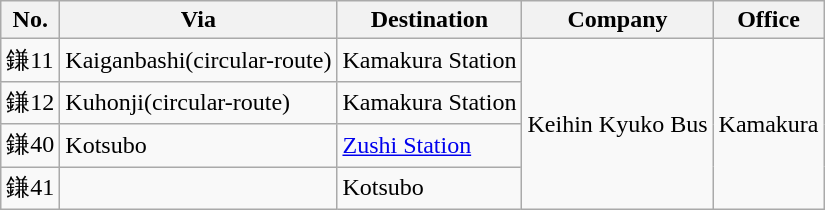<table class="wikitable">
<tr>
<th>No.</th>
<th>Via</th>
<th>Destination</th>
<th>Company</th>
<th>Office</th>
</tr>
<tr>
<td>鎌11</td>
<td>Kaiganbashi(circular-route)</td>
<td>Kamakura Station</td>
<td rowspan="4">Keihin Kyuko Bus</td>
<td rowspan="4">Kamakura</td>
</tr>
<tr>
<td>鎌12</td>
<td>Kuhonji(circular-route)</td>
<td>Kamakura Station</td>
</tr>
<tr>
<td>鎌40</td>
<td>Kotsubo</td>
<td><a href='#'>Zushi Station</a></td>
</tr>
<tr>
<td>鎌41</td>
<td></td>
<td>Kotsubo</td>
</tr>
</table>
